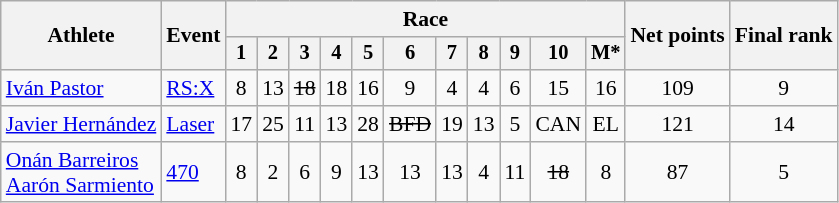<table class="wikitable" style="font-size:90%">
<tr>
<th rowspan="2">Athlete</th>
<th rowspan="2">Event</th>
<th colspan=11>Race</th>
<th rowspan=2>Net points</th>
<th rowspan=2>Final rank</th>
</tr>
<tr style="font-size:95%">
<th>1</th>
<th>2</th>
<th>3</th>
<th>4</th>
<th>5</th>
<th>6</th>
<th>7</th>
<th>8</th>
<th>9</th>
<th>10</th>
<th>M*</th>
</tr>
<tr align=center>
<td align=left><a href='#'>Iván Pastor</a></td>
<td align=left><a href='#'>RS:X</a></td>
<td>8</td>
<td>13</td>
<td><s>18</s></td>
<td>18</td>
<td>16</td>
<td>9</td>
<td>4</td>
<td>4</td>
<td>6</td>
<td>15</td>
<td>16</td>
<td>109</td>
<td>9</td>
</tr>
<tr align=center>
<td align=left><a href='#'>Javier Hernández</a></td>
<td align=left><a href='#'>Laser</a></td>
<td>17</td>
<td>25</td>
<td>11</td>
<td>13</td>
<td>28</td>
<td><s>BFD</s></td>
<td>19</td>
<td>13</td>
<td>5</td>
<td>CAN</td>
<td>EL</td>
<td>121</td>
<td>14</td>
</tr>
<tr align=center>
<td align=left><a href='#'>Onán Barreiros</a> <br> <a href='#'>Aarón Sarmiento</a></td>
<td align=left><a href='#'>470</a></td>
<td>8</td>
<td>2</td>
<td>6</td>
<td>9</td>
<td>13</td>
<td>13</td>
<td>13</td>
<td>4</td>
<td>11</td>
<td><s>18</s></td>
<td>8</td>
<td>87</td>
<td>5</td>
</tr>
</table>
